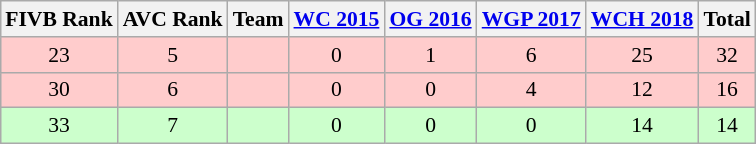<table class="wikitable" style="font-size:90%; text-align:center;margin: 1em auto 1em auto ">
<tr>
<th>FIVB Rank</th>
<th>AVC Rank</th>
<th>Team</th>
<th><a href='#'>WC 2015</a></th>
<th><a href='#'>OG 2016</a></th>
<th><a href='#'>WGP 2017</a></th>
<th><a href='#'>WCH 2018</a></th>
<th>Total</th>
</tr>
<tr style="background: #ffcccc;">
<td>23</td>
<td>5</td>
<td align=left></td>
<td>0</td>
<td>1</td>
<td>6</td>
<td>25</td>
<td>32</td>
</tr>
<tr style="background: #ffcccc;">
<td>30</td>
<td>6</td>
<td align=left></td>
<td>0</td>
<td>0</td>
<td>4</td>
<td>12</td>
<td>16</td>
</tr>
<tr style="background: #ccffcc;">
<td>33</td>
<td>7</td>
<td align=left></td>
<td>0</td>
<td>0</td>
<td>0</td>
<td>14</td>
<td>14</td>
</tr>
</table>
